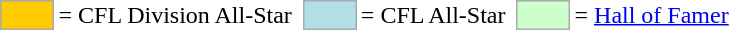<table>
<tr>
<td style="background-color:#FFCC00; border:1px solid #aaaaaa; width:2em;"></td>
<td>= CFL Division All-Star</td>
<td></td>
<td style="background-color:#B0E0E6; border:1px solid #aaaaaa; width:2em;"></td>
<td>= CFL All-Star</td>
<td></td>
<td style="background-color:#CCFFCC; border:1px solid #aaaaaa; width:2em;"></td>
<td>= <a href='#'>Hall of Famer</a></td>
</tr>
</table>
